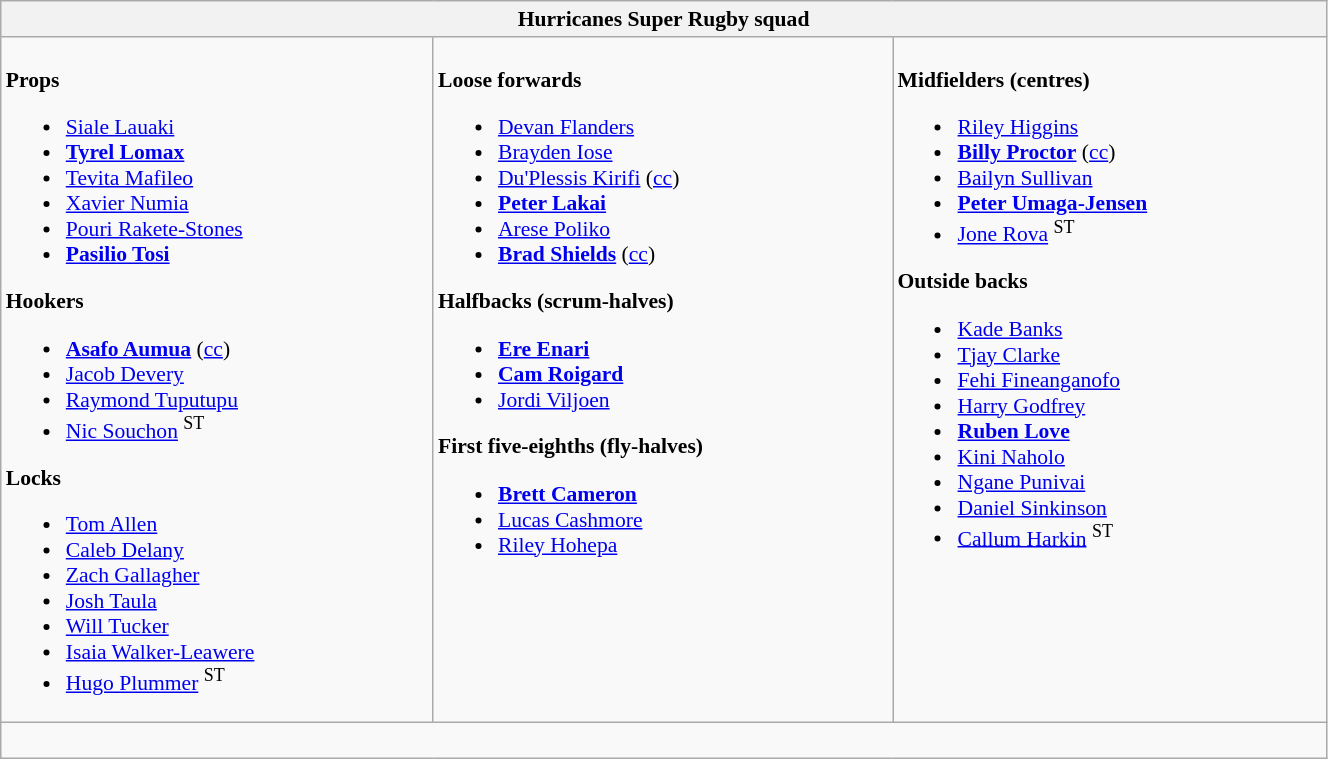<table class="wikitable" style="text-align:left; font-size:90%; min-width:70%">
<tr>
<th colspan="100%">Hurricanes Super Rugby squad</th>
</tr>
<tr valign="top">
<td><br><strong>Props</strong><ul><li> <a href='#'>Siale Lauaki</a>  </li><li> <strong><a href='#'>Tyrel Lomax</a></strong></li><li> <a href='#'>Tevita Mafileo</a></li><li> <a href='#'>Xavier Numia</a></li><li> <a href='#'>Pouri Rakete-Stones</a></li><li> <strong><a href='#'>Pasilio Tosi</a></strong></li></ul><strong>Hookers</strong><ul><li> <strong><a href='#'>Asafo Aumua</a></strong> (<a href='#'>cc</a>)</li><li> <a href='#'>Jacob Devery</a></li><li> <a href='#'>Raymond Tuputupu</a></li><li> <a href='#'>Nic Souchon</a> <sup>ST</sup> </li></ul><strong>Locks</strong><ul><li> <a href='#'>Tom Allen</a></li><li> <a href='#'>Caleb Delany</a></li><li> <a href='#'>Zach Gallagher</a></li><li> <a href='#'>Josh Taula</a></li><li> <a href='#'>Will Tucker</a></li><li> <a href='#'>Isaia Walker-Leawere</a></li><li> <a href='#'>Hugo Plummer</a> <sup>ST</sup> </li></ul></td>
<td><br><strong>Loose forwards</strong><ul><li> <a href='#'>Devan Flanders</a></li><li> <a href='#'>Brayden Iose</a>  </li><li> <a href='#'>Du'Plessis Kirifi</a> (<a href='#'>cc</a>)</li><li> <strong><a href='#'>Peter Lakai</a></strong></li><li> <a href='#'>Arese Poliko</a></li><li> <strong><a href='#'>Brad Shields</a></strong> (<a href='#'>cc</a>)</li></ul><strong>Halfbacks (scrum-halves)</strong><ul><li> <strong><a href='#'>Ere Enari</a></strong></li><li> <strong><a href='#'>Cam Roigard</a></strong></li><li> <a href='#'>Jordi Viljoen</a></li></ul><strong>First five-eighths (fly-halves)</strong><ul><li> <strong><a href='#'>Brett Cameron</a></strong></li><li> <a href='#'>Lucas Cashmore</a></li><li> <a href='#'>Riley Hohepa</a></li></ul></td>
<td><br><strong>Midfielders (centres)</strong><ul><li> <a href='#'>Riley Higgins</a>  </li><li> <strong><a href='#'>Billy Proctor</a></strong> (<a href='#'>cc</a>)</li><li> <a href='#'>Bailyn Sullivan</a></li><li> <strong><a href='#'>Peter Umaga-Jensen</a></strong></li><li> <a href='#'>Jone Rova</a> <sup>ST</sup> </li></ul><strong>Outside backs</strong><ul><li> <a href='#'>Kade Banks</a></li><li> <a href='#'>Tjay Clarke</a></li><li> <a href='#'>Fehi Fineanganofo</a></li><li> <a href='#'>Harry Godfrey</a></li><li> <strong><a href='#'>Ruben Love</a></strong></li><li> <a href='#'>Kini Naholo</a>  </li><li> <a href='#'>Ngane Punivai</a></li><li> <a href='#'>Daniel Sinkinson</a></li><li> <a href='#'>Callum Harkin</a> <sup>ST</sup> </li></ul></td>
</tr>
<tr>
<td colspan="100%" style="text-align:center;"><br></td>
</tr>
</table>
